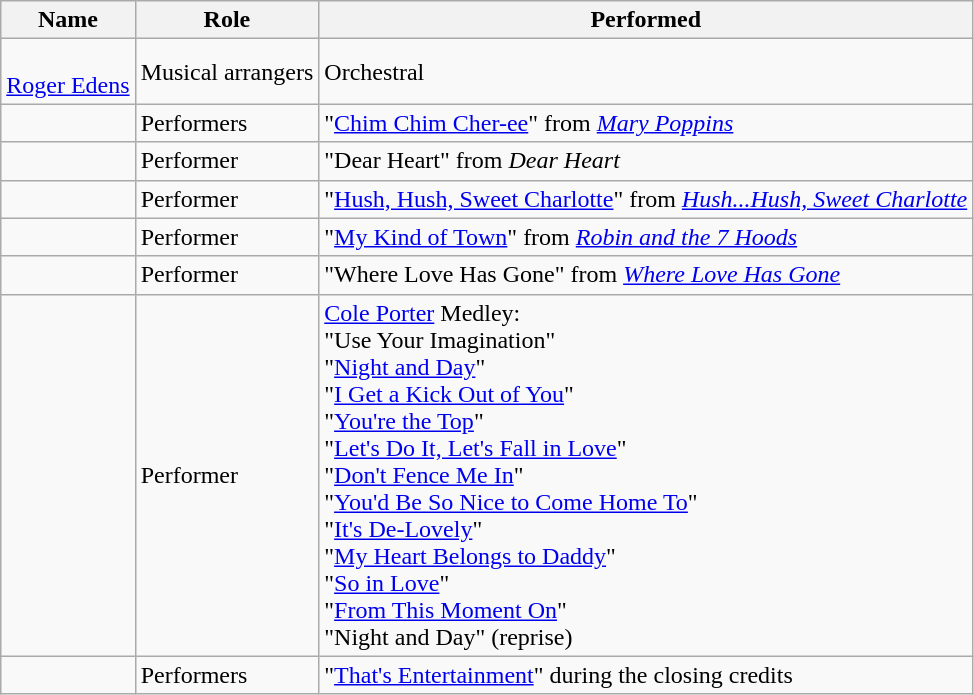<table class="wikitable sortable">
<tr>
<th>Name</th>
<th>Role</th>
<th>Performed</th>
</tr>
<tr>
<td><br><a href='#'>Roger Edens</a></td>
<td>Musical arrangers</td>
<td>Orchestral</td>
</tr>
<tr>
<td></td>
<td>Performers</td>
<td>"<a href='#'>Chim Chim Cher-ee</a>" from <em><a href='#'>Mary Poppins</a></em></td>
</tr>
<tr>
<td></td>
<td>Performer</td>
<td>"Dear Heart" from <em>Dear Heart</em></td>
</tr>
<tr>
<td></td>
<td>Performer</td>
<td>"<a href='#'>Hush, Hush, Sweet Charlotte</a>" from <em><a href='#'>Hush...Hush, Sweet Charlotte</a></em></td>
</tr>
<tr>
<td></td>
<td>Performer</td>
<td>"<a href='#'>My Kind of Town</a>" from <em><a href='#'>Robin and the 7 Hoods</a></em></td>
</tr>
<tr>
<td></td>
<td>Performer</td>
<td>"Where Love Has Gone" from <em><a href='#'>Where Love Has Gone</a></em></td>
</tr>
<tr>
<td></td>
<td>Performer</td>
<td><a href='#'>Cole Porter</a> Medley:<br>"Use Your Imagination"<br>"<a href='#'>Night and Day</a>"<br>"<a href='#'>I Get a Kick Out of You</a>"<br>"<a href='#'>You're the Top</a>"<br>"<a href='#'>Let's Do It, Let's Fall in Love</a>"<br>"<a href='#'>Don't Fence Me In</a>"<br>"<a href='#'>You'd Be So Nice to Come Home To</a>"<br>"<a href='#'>It's De-Lovely</a>"<br>"<a href='#'>My Heart Belongs to Daddy</a>"<br>"<a href='#'>So in Love</a>"<br>"<a href='#'>From This Moment On</a>"<br>"Night and Day" (reprise)</td>
</tr>
<tr>
<td></td>
<td>Performers</td>
<td>"<a href='#'>That's Entertainment</a>" during the closing credits</td>
</tr>
</table>
